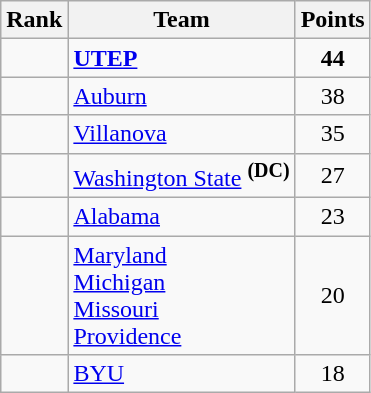<table class="wikitable sortable" style="text-align:center">
<tr>
<th>Rank</th>
<th>Team</th>
<th>Points</th>
</tr>
<tr>
<td></td>
<td align="left"><strong><a href='#'>UTEP</a></strong></td>
<td><strong>44</strong></td>
</tr>
<tr>
<td></td>
<td align="left"><a href='#'>Auburn</a></td>
<td>38</td>
</tr>
<tr>
<td></td>
<td align="left"><a href='#'>Villanova</a></td>
<td>35</td>
</tr>
<tr>
<td></td>
<td align="left"><a href='#'>Washington State</a> <sup><strong>(DC)</strong></sup></td>
<td>27</td>
</tr>
<tr>
<td></td>
<td align="left"><a href='#'>Alabama</a></td>
<td>23</td>
</tr>
<tr>
<td></td>
<td align="left"><a href='#'>Maryland</a><br><a href='#'>Michigan</a><br><a href='#'>Missouri</a><br><a href='#'>Providence</a></td>
<td>20</td>
</tr>
<tr>
<td></td>
<td align="left"><a href='#'>BYU</a></td>
<td>18</td>
</tr>
</table>
